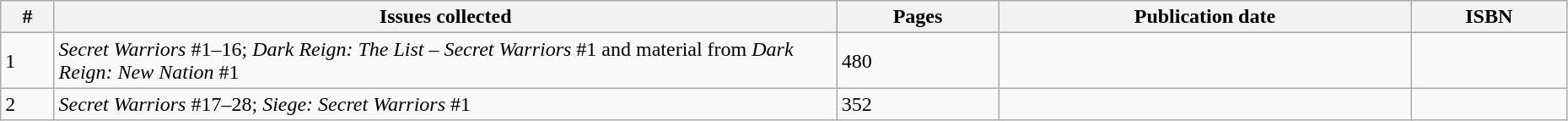<table class="wikitable sortable" width=98%>
<tr>
<th class="unsortable">#</th>
<th class="unsortable" width="50%">Issues collected</th>
<th>Pages</th>
<th>Publication date</th>
<th class="unsortable">ISBN</th>
</tr>
<tr>
<td>1</td>
<td><em>Secret Warriors</em> #1–16; <em>Dark Reign: The List – Secret Warriors</em> #1 and material from <em>Dark Reign: New Nation</em> #1</td>
<td>480</td>
<td></td>
<td></td>
</tr>
<tr>
<td>2</td>
<td><em>Secret Warriors</em> #17–28; <em>Siege: Secret Warriors</em> #1</td>
<td>352</td>
<td></td>
<td></td>
</tr>
</table>
